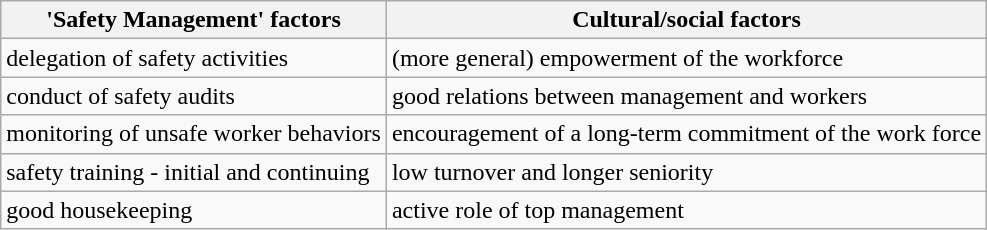<table class="wikitable">
<tr>
<th>'Safety Management' factors</th>
<th>Cultural/social factors</th>
</tr>
<tr>
<td>delegation of safety activities</td>
<td>(more general) empowerment of the workforce</td>
</tr>
<tr>
<td>conduct of safety audits</td>
<td>good relations between management and workers</td>
</tr>
<tr>
<td>monitoring of unsafe worker behaviors</td>
<td>encouragement of a long-term commitment of the work force</td>
</tr>
<tr>
<td>safety training - initial and continuing</td>
<td>low turnover and longer seniority</td>
</tr>
<tr>
<td>good housekeeping</td>
<td>active role of top management</td>
</tr>
</table>
